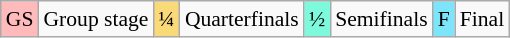<table class="wikitable" style="margin:0.5em auto; font-size:90%">
<tr>
<td style="background-color:#FFBBBB; text-align:center;">GS</td>
<td>Group stage</td>
<td style="background-color:#FAD978; text-align:center;">¼</td>
<td>Quarterfinals</td>
<td style="background-color:#7DFADB; text-align:center;">½</td>
<td>Semifinals</td>
<td style="background-color:#7DE5FA; text-align:center;">F</td>
<td>Final</td>
</tr>
</table>
